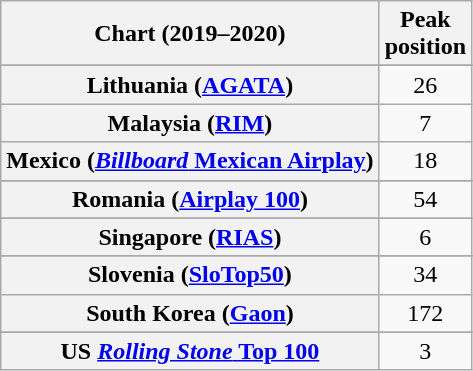<table class="wikitable sortable plainrowheaders" style="text-align:center">
<tr>
<th scope="col">Chart (2019–2020)</th>
<th scope="col">Peak<br>position</th>
</tr>
<tr>
</tr>
<tr>
</tr>
<tr>
</tr>
<tr>
</tr>
<tr>
</tr>
<tr>
</tr>
<tr>
</tr>
<tr>
</tr>
<tr>
</tr>
<tr>
</tr>
<tr>
</tr>
<tr>
</tr>
<tr>
</tr>
<tr>
</tr>
<tr>
</tr>
<tr>
</tr>
<tr>
</tr>
<tr>
</tr>
<tr>
<th scope="row">Lithuania (<a href='#'>AGATA</a>)</th>
<td>26</td>
</tr>
<tr>
<th scope="row">Malaysia (<a href='#'>RIM</a>)</th>
<td>7</td>
</tr>
<tr>
<th scope="row">Mexico (<a href='#'><em>Billboard</em> Mexican Airplay</a>)</th>
<td>18</td>
</tr>
<tr>
</tr>
<tr>
</tr>
<tr>
</tr>
<tr>
</tr>
<tr>
</tr>
<tr>
<th scope="row">Romania (<a href='#'>Airplay 100</a>)</th>
<td>54</td>
</tr>
<tr>
</tr>
<tr>
<th scope="row">Singapore (<a href='#'>RIAS</a>)</th>
<td>6</td>
</tr>
<tr>
</tr>
<tr>
</tr>
<tr>
<th scope="row">Slovenia (<a href='#'>SloTop50</a>)</th>
<td>34</td>
</tr>
<tr>
<th scope="row">South Korea (<a href='#'>Gaon</a>)</th>
<td>172</td>
</tr>
<tr>
</tr>
<tr>
</tr>
<tr>
</tr>
<tr>
</tr>
<tr>
</tr>
<tr>
</tr>
<tr>
</tr>
<tr>
</tr>
<tr>
</tr>
<tr>
</tr>
<tr>
<th scope="row">US <a href='#'><em>Rolling Stone</em> Top 100</a></th>
<td>3</td>
</tr>
</table>
